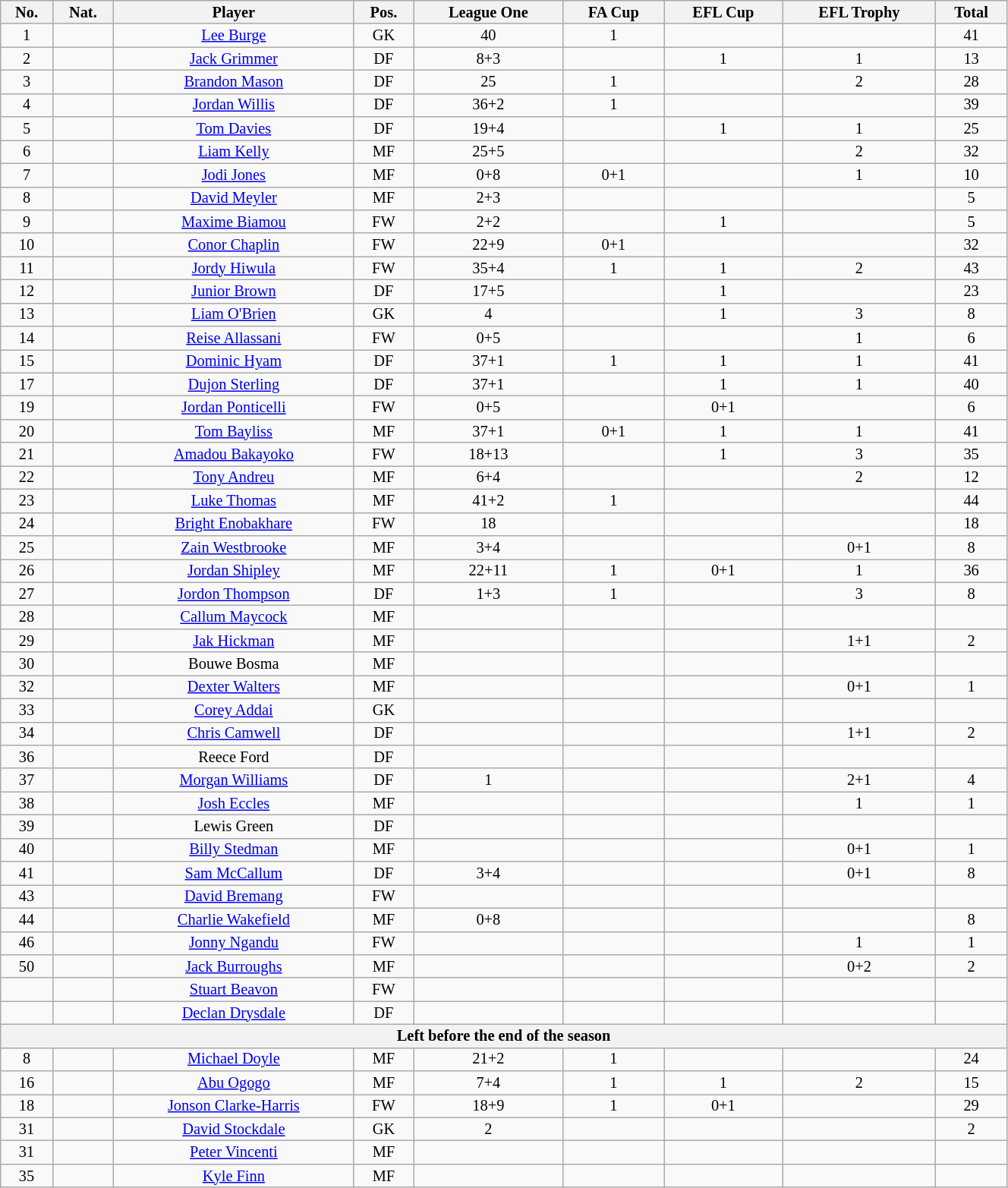<table class="wikitable sortable alternance" style="font-size:85%; text-align:center; line-height:14px; width:70%;">
<tr>
<th>No.</th>
<th>Nat.</th>
<th>Player</th>
<th>Pos.</th>
<th>League One</th>
<th>FA Cup</th>
<th>EFL Cup</th>
<th>EFL Trophy</th>
<th>Total</th>
</tr>
<tr>
<td>1</td>
<td></td>
<td><a href='#'>Lee Burge</a></td>
<td>GK</td>
<td>40</td>
<td>1</td>
<td></td>
<td></td>
<td>41</td>
</tr>
<tr>
<td>2</td>
<td></td>
<td><a href='#'>Jack Grimmer</a></td>
<td>DF</td>
<td>8+3</td>
<td></td>
<td>1</td>
<td>1</td>
<td>13</td>
</tr>
<tr>
<td>3</td>
<td></td>
<td><a href='#'>Brandon Mason</a></td>
<td>DF</td>
<td>25</td>
<td>1</td>
<td></td>
<td>2</td>
<td>28</td>
</tr>
<tr>
<td>4</td>
<td></td>
<td><a href='#'>Jordan Willis</a></td>
<td>DF</td>
<td>36+2</td>
<td>1</td>
<td></td>
<td></td>
<td>39</td>
</tr>
<tr>
<td>5</td>
<td></td>
<td><a href='#'>Tom Davies</a></td>
<td>DF</td>
<td>19+4</td>
<td></td>
<td>1</td>
<td>1</td>
<td>25</td>
</tr>
<tr>
<td>6</td>
<td></td>
<td><a href='#'>Liam Kelly</a></td>
<td>MF</td>
<td>25+5</td>
<td></td>
<td></td>
<td>2</td>
<td>32</td>
</tr>
<tr>
<td>7</td>
<td></td>
<td><a href='#'>Jodi Jones</a></td>
<td>MF</td>
<td>0+8</td>
<td>0+1</td>
<td></td>
<td>1</td>
<td>10</td>
</tr>
<tr>
<td>8</td>
<td></td>
<td><a href='#'>David Meyler</a></td>
<td>MF</td>
<td>2+3</td>
<td></td>
<td></td>
<td></td>
<td>5</td>
</tr>
<tr>
<td>9</td>
<td></td>
<td><a href='#'>Maxime Biamou</a></td>
<td>FW</td>
<td>2+2</td>
<td></td>
<td>1</td>
<td></td>
<td>5</td>
</tr>
<tr>
<td>10</td>
<td></td>
<td><a href='#'>Conor Chaplin</a></td>
<td>FW</td>
<td>22+9</td>
<td>0+1</td>
<td></td>
<td></td>
<td>32</td>
</tr>
<tr>
<td>11</td>
<td></td>
<td><a href='#'>Jordy Hiwula</a></td>
<td>FW</td>
<td>35+4</td>
<td>1</td>
<td>1</td>
<td>2</td>
<td>43</td>
</tr>
<tr>
<td>12</td>
<td></td>
<td><a href='#'>Junior Brown</a></td>
<td>DF</td>
<td>17+5</td>
<td></td>
<td>1</td>
<td></td>
<td>23</td>
</tr>
<tr>
<td>13</td>
<td></td>
<td><a href='#'>Liam O'Brien</a></td>
<td>GK</td>
<td>4</td>
<td></td>
<td>1</td>
<td>3</td>
<td>8</td>
</tr>
<tr>
<td>14</td>
<td></td>
<td><a href='#'>Reise Allassani</a></td>
<td>FW</td>
<td>0+5</td>
<td></td>
<td></td>
<td>1</td>
<td>6</td>
</tr>
<tr>
<td>15</td>
<td></td>
<td><a href='#'>Dominic Hyam</a></td>
<td>DF</td>
<td>37+1</td>
<td>1</td>
<td>1</td>
<td>1</td>
<td>41</td>
</tr>
<tr>
<td>17</td>
<td></td>
<td><a href='#'>Dujon Sterling</a></td>
<td>DF</td>
<td>37+1</td>
<td></td>
<td>1</td>
<td>1</td>
<td>40</td>
</tr>
<tr>
<td>19</td>
<td></td>
<td><a href='#'>Jordan Ponticelli</a></td>
<td>FW</td>
<td>0+5</td>
<td></td>
<td>0+1</td>
<td></td>
<td>6</td>
</tr>
<tr>
<td>20</td>
<td></td>
<td><a href='#'>Tom Bayliss</a></td>
<td>MF</td>
<td>37+1</td>
<td>0+1</td>
<td>1</td>
<td>1</td>
<td>41</td>
</tr>
<tr>
<td>21</td>
<td></td>
<td><a href='#'>Amadou Bakayoko</a></td>
<td>FW</td>
<td>18+13</td>
<td></td>
<td>1</td>
<td>3</td>
<td>35</td>
</tr>
<tr>
<td>22</td>
<td></td>
<td><a href='#'>Tony Andreu</a></td>
<td>MF</td>
<td>6+4</td>
<td></td>
<td></td>
<td>2</td>
<td>12</td>
</tr>
<tr>
<td>23</td>
<td></td>
<td><a href='#'>Luke Thomas</a></td>
<td>MF</td>
<td>41+2</td>
<td>1</td>
<td></td>
<td></td>
<td>44</td>
</tr>
<tr>
<td>24</td>
<td></td>
<td><a href='#'>Bright Enobakhare</a></td>
<td>FW</td>
<td>18</td>
<td></td>
<td></td>
<td></td>
<td>18</td>
</tr>
<tr>
<td>25</td>
<td></td>
<td><a href='#'>Zain Westbrooke</a></td>
<td>MF</td>
<td>3+4</td>
<td></td>
<td></td>
<td>0+1</td>
<td>8</td>
</tr>
<tr>
<td>26</td>
<td></td>
<td><a href='#'>Jordan Shipley</a></td>
<td>MF</td>
<td>22+11</td>
<td>1</td>
<td>0+1</td>
<td>1</td>
<td>36</td>
</tr>
<tr>
<td>27</td>
<td></td>
<td><a href='#'>Jordon Thompson</a></td>
<td>DF</td>
<td>1+3</td>
<td>1</td>
<td></td>
<td>3</td>
<td>8</td>
</tr>
<tr>
<td>28</td>
<td></td>
<td><a href='#'>Callum Maycock</a></td>
<td>MF</td>
<td></td>
<td></td>
<td></td>
<td></td>
<td></td>
</tr>
<tr>
<td>29</td>
<td></td>
<td><a href='#'>Jak Hickman</a></td>
<td>MF</td>
<td></td>
<td></td>
<td></td>
<td>1+1</td>
<td>2</td>
</tr>
<tr>
<td>30</td>
<td></td>
<td>Bouwe Bosma</td>
<td>MF</td>
<td></td>
<td></td>
<td></td>
<td></td>
<td></td>
</tr>
<tr>
<td>32</td>
<td></td>
<td><a href='#'>Dexter Walters</a></td>
<td>MF</td>
<td></td>
<td></td>
<td></td>
<td>0+1</td>
<td>1</td>
</tr>
<tr>
<td>33</td>
<td></td>
<td><a href='#'>Corey Addai</a></td>
<td>GK</td>
<td></td>
<td></td>
<td></td>
<td></td>
<td></td>
</tr>
<tr>
<td>34</td>
<td></td>
<td><a href='#'>Chris Camwell</a></td>
<td>DF</td>
<td></td>
<td></td>
<td></td>
<td>1+1</td>
<td>2</td>
</tr>
<tr>
<td>36</td>
<td></td>
<td>Reece Ford</td>
<td>DF</td>
<td></td>
<td></td>
<td></td>
<td></td>
<td></td>
</tr>
<tr>
<td>37</td>
<td></td>
<td><a href='#'>Morgan Williams</a></td>
<td>DF</td>
<td>1</td>
<td></td>
<td></td>
<td>2+1</td>
<td>4</td>
</tr>
<tr>
<td>38</td>
<td></td>
<td><a href='#'>Josh Eccles</a></td>
<td>MF</td>
<td></td>
<td></td>
<td></td>
<td>1</td>
<td>1</td>
</tr>
<tr>
<td>39</td>
<td></td>
<td>Lewis Green</td>
<td>DF</td>
<td></td>
<td></td>
<td></td>
<td></td>
<td></td>
</tr>
<tr>
<td>40</td>
<td></td>
<td><a href='#'>Billy Stedman</a></td>
<td>MF</td>
<td></td>
<td></td>
<td></td>
<td>0+1</td>
<td>1</td>
</tr>
<tr>
<td>41</td>
<td></td>
<td><a href='#'>Sam McCallum</a></td>
<td>DF</td>
<td>3+4</td>
<td></td>
<td></td>
<td>0+1</td>
<td>8</td>
</tr>
<tr>
<td>43</td>
<td></td>
<td><a href='#'>David Bremang</a></td>
<td>FW</td>
<td></td>
<td></td>
<td></td>
<td></td>
<td></td>
</tr>
<tr>
<td>44</td>
<td></td>
<td><a href='#'>Charlie Wakefield</a></td>
<td>MF</td>
<td>0+8</td>
<td></td>
<td></td>
<td></td>
<td>8</td>
</tr>
<tr>
<td>46</td>
<td></td>
<td><a href='#'>Jonny Ngandu</a></td>
<td>FW</td>
<td></td>
<td></td>
<td></td>
<td>1</td>
<td>1</td>
</tr>
<tr>
<td>50</td>
<td></td>
<td><a href='#'>Jack Burroughs</a></td>
<td>MF</td>
<td></td>
<td></td>
<td></td>
<td>0+2</td>
<td>2</td>
</tr>
<tr>
<td></td>
<td></td>
<td><a href='#'>Stuart Beavon</a></td>
<td>FW</td>
<td></td>
<td></td>
<td></td>
<td></td>
<td></td>
</tr>
<tr>
<td></td>
<td></td>
<td><a href='#'>Declan Drysdale</a></td>
<td>DF</td>
<td></td>
<td></td>
<td></td>
<td></td>
<td></td>
</tr>
<tr>
<th colspan="9">Left before the end of the season</th>
</tr>
<tr>
<td>8</td>
<td></td>
<td><a href='#'>Michael Doyle</a></td>
<td>MF</td>
<td>21+2</td>
<td>1</td>
<td></td>
<td></td>
<td>24</td>
</tr>
<tr>
<td>16</td>
<td></td>
<td><a href='#'>Abu Ogogo</a></td>
<td>MF</td>
<td>7+4</td>
<td>1</td>
<td>1</td>
<td>2</td>
<td>15</td>
</tr>
<tr>
<td>18</td>
<td></td>
<td><a href='#'>Jonson Clarke-Harris</a></td>
<td>FW</td>
<td>18+9</td>
<td>1</td>
<td>0+1</td>
<td></td>
<td>29</td>
</tr>
<tr>
<td>31</td>
<td></td>
<td><a href='#'>David Stockdale</a></td>
<td>GK</td>
<td>2</td>
<td></td>
<td></td>
<td></td>
<td>2</td>
</tr>
<tr>
<td>31</td>
<td></td>
<td><a href='#'>Peter Vincenti</a></td>
<td>MF</td>
<td></td>
<td></td>
<td></td>
<td></td>
<td></td>
</tr>
<tr>
<td>35</td>
<td></td>
<td><a href='#'>Kyle Finn</a></td>
<td>MF</td>
<td></td>
<td></td>
<td></td>
<td></td>
<td></td>
</tr>
</table>
